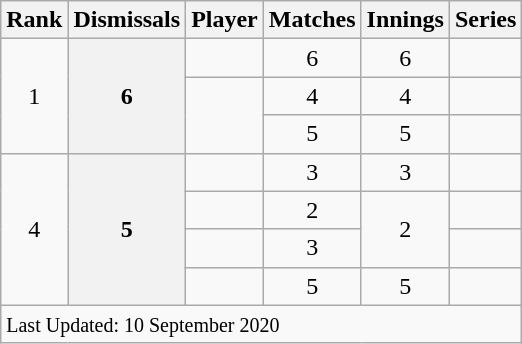<table class="wikitable plainrowheaders sortable">
<tr>
<th scope=col>Rank</th>
<th scope=col>Dismissals</th>
<th scope=col>Player</th>
<th scope=col>Matches</th>
<th scope=col>Innings</th>
<th scope=col>Series</th>
</tr>
<tr>
<td align=center rowspan=3>1</td>
<th scope=row style=text-align:center; rowspan=3>6</th>
<td></td>
<td align=center>6</td>
<td align=center>6</td>
<td></td>
</tr>
<tr>
<td rowspan=2></td>
<td align=center>4</td>
<td align=center>4</td>
<td></td>
</tr>
<tr>
<td align=center>5</td>
<td align=center>5</td>
<td></td>
</tr>
<tr>
<td align=center rowspan=4>4</td>
<th scope=row style=text-align:center; rowspan=4>5</th>
<td></td>
<td align=center>3</td>
<td align=center>3</td>
<td></td>
</tr>
<tr>
<td></td>
<td align=center>2</td>
<td align=center rowspan=2>2</td>
<td></td>
</tr>
<tr>
<td> </td>
<td align=center>3</td>
<td></td>
</tr>
<tr>
<td> </td>
<td align=center>5</td>
<td align=center>5</td>
<td></td>
</tr>
<tr class=sortbottom>
<td colspan=6><small>Last Updated: 10 September 2020</small></td>
</tr>
</table>
